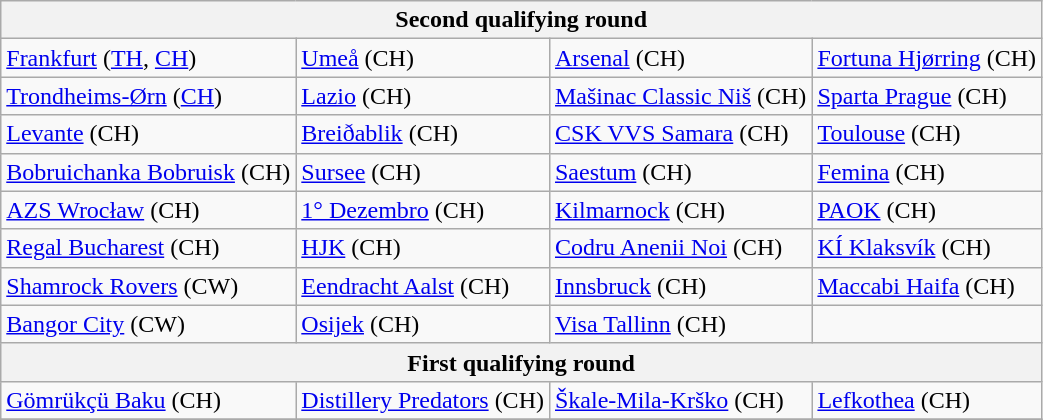<table class="wikitable">
<tr>
<th colspan="4">Second qualifying round</th>
</tr>
<tr>
<td> <a href='#'>Frankfurt</a> (<a href='#'>TH</a>, <a href='#'>CH</a>)</td>
<td> <a href='#'>Umeå</a> (CH)</td>
<td> <a href='#'>Arsenal</a> (CH)</td>
<td> <a href='#'>Fortuna Hjørring</a> (CH)</td>
</tr>
<tr>
<td> <a href='#'>Trondheims-Ørn</a> (<a href='#'>CH</a>)</td>
<td> <a href='#'>Lazio</a> (CH)</td>
<td> <a href='#'>Mašinac Classic Niš</a> (CH)</td>
<td> <a href='#'>Sparta Prague</a> (CH)</td>
</tr>
<tr>
<td> <a href='#'>Levante</a> (CH)</td>
<td> <a href='#'>Breiðablik</a> (CH)</td>
<td> <a href='#'>CSK VVS Samara</a> (CH)</td>
<td> <a href='#'>Toulouse</a> (CH)</td>
</tr>
<tr>
<td> <a href='#'>Bobruichanka Bobruisk</a> (CH)</td>
<td> <a href='#'>Sursee</a> (CH)</td>
<td> <a href='#'>Saestum</a> (CH)</td>
<td> <a href='#'>Femina</a> (CH)</td>
</tr>
<tr>
<td> <a href='#'>AZS Wrocław</a> (CH)</td>
<td> <a href='#'>1° Dezembro</a> (CH)</td>
<td> <a href='#'>Kilmarnock</a> (CH)</td>
<td> <a href='#'>PAOK</a> (CH)</td>
</tr>
<tr>
<td> <a href='#'>Regal Bucharest</a> (CH)</td>
<td> <a href='#'>HJK</a> (CH)</td>
<td> <a href='#'>Codru Anenii Noi</a> (CH)</td>
<td> <a href='#'>KÍ Klaksvík</a> (CH)</td>
</tr>
<tr>
<td> <a href='#'>Shamrock Rovers</a> (CW)</td>
<td> <a href='#'>Eendracht Aalst</a> (CH)</td>
<td> <a href='#'>Innsbruck</a> (CH)</td>
<td> <a href='#'>Maccabi Haifa</a> (CH)</td>
</tr>
<tr>
<td> <a href='#'>Bangor City</a> (CW)</td>
<td> <a href='#'>Osijek</a> (CH)</td>
<td> <a href='#'>Visa Tallinn</a> (CH)</td>
</tr>
<tr>
<th colspan="4">First qualifying round</th>
</tr>
<tr>
<td> <a href='#'>Gömrükçü Baku</a> (CH)</td>
<td> <a href='#'>Distillery Predators</a> (CH)</td>
<td> <a href='#'>Škale-Mila-Krško</a> (CH)</td>
<td> <a href='#'>Lefkothea</a> (CH)</td>
</tr>
<tr>
</tr>
</table>
